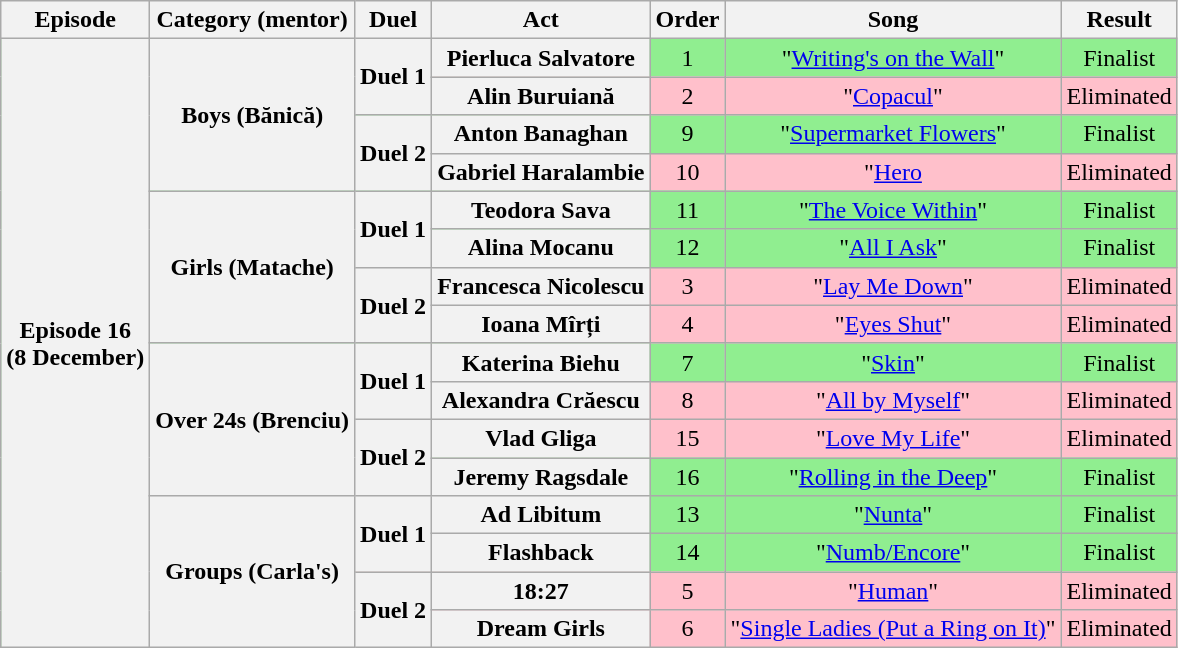<table class="wikitable plainrowheaders" style="text-align: center;">
<tr>
<th scope="col">Episode</th>
<th>Category (mentor)</th>
<th>Duel</th>
<th>Act</th>
<th>Order</th>
<th>Song</th>
<th>Result</th>
</tr>
<tr bgcolor=lightgreen>
<th rowspan=16>Episode 16 <br>(8 December)</th>
<th rowspan=4>Boys (Bănică)</th>
<th rowspan=2>Duel 1</th>
<th scope="row"><strong>Pierluca Salvatore</strong></th>
<td>1</td>
<td>"<a href='#'>Writing's on the Wall</a>"</td>
<td>Finalist</td>
</tr>
<tr bgcolor=pink>
<th scope="row">Alin Buruiană</th>
<td>2</td>
<td>"<a href='#'>Copacul</a>"</td>
<td>Eliminated</td>
</tr>
<tr bgcolor=lightgreen>
<th rowspan=2>Duel 2</th>
<th scope="row"><strong>Anton Banaghan</strong></th>
<td>9</td>
<td>"<a href='#'>Supermarket Flowers</a>"</td>
<td>Finalist</td>
</tr>
<tr bgcolor=pink>
<th scope="row">Gabriel Haralambie</th>
<td>10</td>
<td>"<a href='#'>Hero</a></td>
<td>Eliminated</td>
</tr>
<tr bgcolor=lightgreen>
<th rowspan=4>Girls (Matache)</th>
<th rowspan=2>Duel 1</th>
<th scope="row"><strong>Teodora Sava</strong></th>
<td>11</td>
<td>"<a href='#'>The Voice Within</a>"</td>
<td>Finalist</td>
</tr>
<tr bgcolor=lightgreen>
<th scope="row"><strong>Alina Mocanu</strong></th>
<td>12</td>
<td>"<a href='#'>All I Ask</a>"</td>
<td>Finalist</td>
</tr>
<tr bgcolor=pink>
<th rowspan=2>Duel 2</th>
<th scope="row">Francesca Nicolescu</th>
<td>3</td>
<td>"<a href='#'>Lay Me Down</a>"</td>
<td>Eliminated</td>
</tr>
<tr bgcolor=pink>
<th scope="row">Ioana Mîrți</th>
<td>4</td>
<td>"<a href='#'>Eyes Shut</a>"</td>
<td>Eliminated</td>
</tr>
<tr bgcolor=lightgreen>
<th rowspan=4>Over 24s (Brenciu)</th>
<th rowspan=2>Duel 1</th>
<th scope="row"><strong>Katerina Biehu</strong></th>
<td>7</td>
<td>"<a href='#'>Skin</a>"</td>
<td>Finalist</td>
</tr>
<tr bgcolor=pink>
<th scope="row">Alexandra Crăescu</th>
<td>8</td>
<td>"<a href='#'>All by Myself</a>"</td>
<td>Eliminated</td>
</tr>
<tr bgcolor=pink>
<th rowspan=2>Duel 2</th>
<th scope="row">Vlad Gliga</th>
<td>15</td>
<td>"<a href='#'>Love My Life</a>"</td>
<td>Eliminated</td>
</tr>
<tr bgcolor=lightgreen>
<th scope="row"><strong>Jeremy Ragsdale</strong></th>
<td>16</td>
<td>"<a href='#'>Rolling in the Deep</a>"</td>
<td>Finalist</td>
</tr>
<tr bgcolor=lightgreen>
<th rowspan=4>Groups (Carla's)</th>
<th rowspan=2>Duel 1</th>
<th scope="row"><strong>Ad Libitum</strong></th>
<td>13</td>
<td>"<a href='#'>Nunta</a>"</td>
<td>Finalist</td>
</tr>
<tr bgcolor=lightgreen>
<th scope="row"><strong>Flashback</strong></th>
<td>14</td>
<td>"<a href='#'>Numb/Encore</a>"</td>
<td>Finalist</td>
</tr>
<tr bgcolor=pink>
<th rowspan=2>Duel 2</th>
<th scope="row">18:27</th>
<td>5</td>
<td>"<a href='#'>Human</a>"</td>
<td>Eliminated</td>
</tr>
<tr bgcolor=pink>
<th scope="row">Dream Girls</th>
<td>6</td>
<td>"<a href='#'>Single Ladies (Put a Ring on It)</a>"</td>
<td>Eliminated</td>
</tr>
</table>
